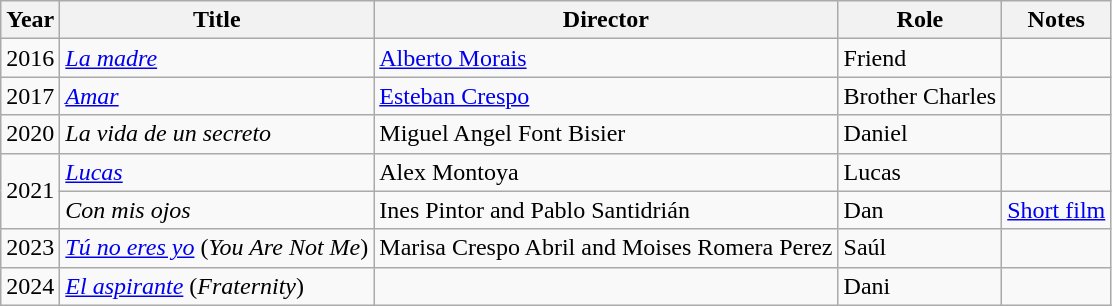<table class="wikitable sortable">
<tr>
<th>Year</th>
<th>Title</th>
<th>Director</th>
<th>Role</th>
<th>Notes</th>
</tr>
<tr>
<td>2016</td>
<td><em><a href='#'>La madre</a></em></td>
<td><a href='#'>Alberto Morais</a></td>
<td>Friend</td>
<td></td>
</tr>
<tr>
<td>2017</td>
<td><em><a href='#'>Amar</a></em></td>
<td><a href='#'>Esteban Crespo</a></td>
<td>Brother Charles</td>
<td></td>
</tr>
<tr>
<td>2020</td>
<td><em>La vida de un secreto</em></td>
<td>Miguel Angel Font Bisier</td>
<td>Daniel</td>
<td></td>
</tr>
<tr>
<td rowspan="2">2021</td>
<td><em><a href='#'>Lucas</a></em></td>
<td>Alex Montoya</td>
<td>Lucas</td>
<td></td>
</tr>
<tr>
<td><em>Con mis ojos</em></td>
<td>Ines Pintor and Pablo Santidrián</td>
<td>Dan</td>
<td><a href='#'>Short film</a></td>
</tr>
<tr>
<td>2023</td>
<td><em><a href='#'>Tú no eres yo</a></em> (<em>You Are Not Me</em>)</td>
<td>Marisa Crespo Abril and Moises Romera Perez</td>
<td>Saúl</td>
<td align = "center"></td>
</tr>
<tr>
<td>2024</td>
<td><em><a href='#'>El aspirante</a></em> (<em>Fraternity</em>)</td>
<td></td>
<td>Dani</td>
<td></td>
</tr>
</table>
